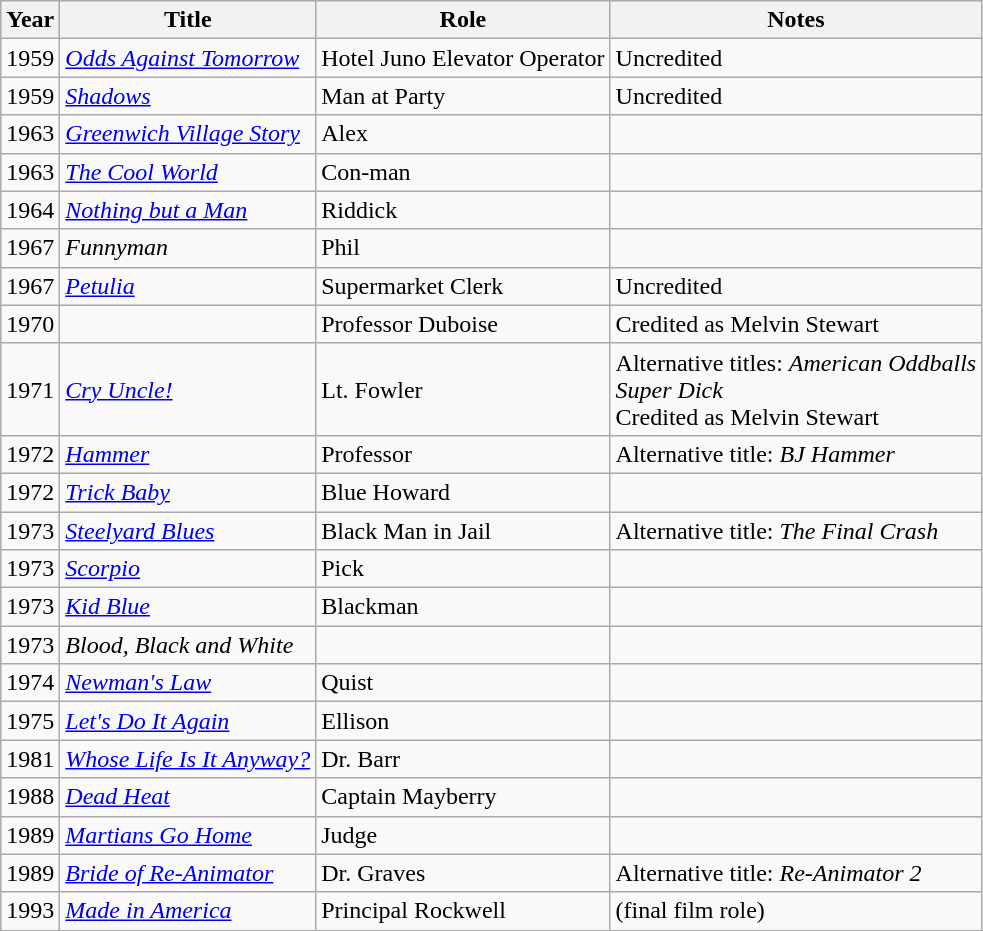<table class="wikitable sortable">
<tr>
<th>Year</th>
<th>Title</th>
<th>Role</th>
<th class="unsortable">Notes</th>
</tr>
<tr>
<td>1959</td>
<td><em><a href='#'>Odds Against Tomorrow</a></em></td>
<td>Hotel Juno Elevator Operator</td>
<td>Uncredited</td>
</tr>
<tr>
<td>1959</td>
<td><em><a href='#'>Shadows</a></em></td>
<td>Man at Party</td>
<td>Uncredited</td>
</tr>
<tr>
<td>1963</td>
<td><em><a href='#'>Greenwich Village Story</a></em></td>
<td>Alex</td>
<td></td>
</tr>
<tr>
<td>1963</td>
<td><em><a href='#'>The Cool World</a></em></td>
<td>Con-man</td>
<td></td>
</tr>
<tr>
<td>1964</td>
<td><em><a href='#'>Nothing but a Man</a></em></td>
<td>Riddick</td>
<td></td>
</tr>
<tr>
<td>1967</td>
<td><em>Funnyman</em></td>
<td>Phil</td>
<td></td>
</tr>
<tr>
<td>1967</td>
<td><em><a href='#'>Petulia</a></em></td>
<td>Supermarket Clerk</td>
<td>Uncredited</td>
</tr>
<tr>
<td>1970</td>
<td><em></em></td>
<td>Professor Duboise</td>
<td>Credited as Melvin Stewart</td>
</tr>
<tr>
<td>1971</td>
<td><em><a href='#'>Cry Uncle!</a></em></td>
<td>Lt. Fowler</td>
<td>Alternative titles: <em>American Oddballs</em><br><em>Super Dick</em><br>Credited as Melvin Stewart</td>
</tr>
<tr>
<td>1972</td>
<td><em><a href='#'>Hammer</a></em></td>
<td>Professor</td>
<td>Alternative title: <em>BJ Hammer</em></td>
</tr>
<tr>
<td>1972</td>
<td><em><a href='#'>Trick Baby</a></em></td>
<td>Blue Howard</td>
<td></td>
</tr>
<tr>
<td>1973</td>
<td><em><a href='#'>Steelyard Blues</a></em></td>
<td>Black Man in Jail</td>
<td>Alternative title: <em>The Final Crash</em></td>
</tr>
<tr>
<td>1973</td>
<td><em><a href='#'>Scorpio</a></em></td>
<td>Pick</td>
<td></td>
</tr>
<tr>
<td>1973</td>
<td><em><a href='#'>Kid Blue</a></em></td>
<td>Blackman</td>
<td></td>
</tr>
<tr>
<td>1973</td>
<td><em>Blood, Black and White</em></td>
<td></td>
<td></td>
</tr>
<tr>
<td>1974</td>
<td><em><a href='#'>Newman's Law</a></em></td>
<td>Quist</td>
<td></td>
</tr>
<tr>
<td>1975</td>
<td><em><a href='#'>Let's Do It Again</a></em></td>
<td>Ellison</td>
<td></td>
</tr>
<tr>
<td>1981</td>
<td><em><a href='#'>Whose Life Is It Anyway?</a></em></td>
<td>Dr. Barr</td>
<td></td>
</tr>
<tr>
<td>1988</td>
<td><em><a href='#'>Dead Heat</a></em></td>
<td>Captain Mayberry</td>
<td></td>
</tr>
<tr>
<td>1989</td>
<td><em><a href='#'>Martians Go Home</a></em></td>
<td>Judge</td>
<td></td>
</tr>
<tr>
<td>1989</td>
<td><em><a href='#'>Bride of Re-Animator</a></em></td>
<td>Dr. Graves</td>
<td>Alternative title: <em>Re-Animator 2</em></td>
</tr>
<tr>
<td>1993</td>
<td><em><a href='#'>Made in America</a></em></td>
<td>Principal Rockwell</td>
<td>(final film role)</td>
</tr>
</table>
